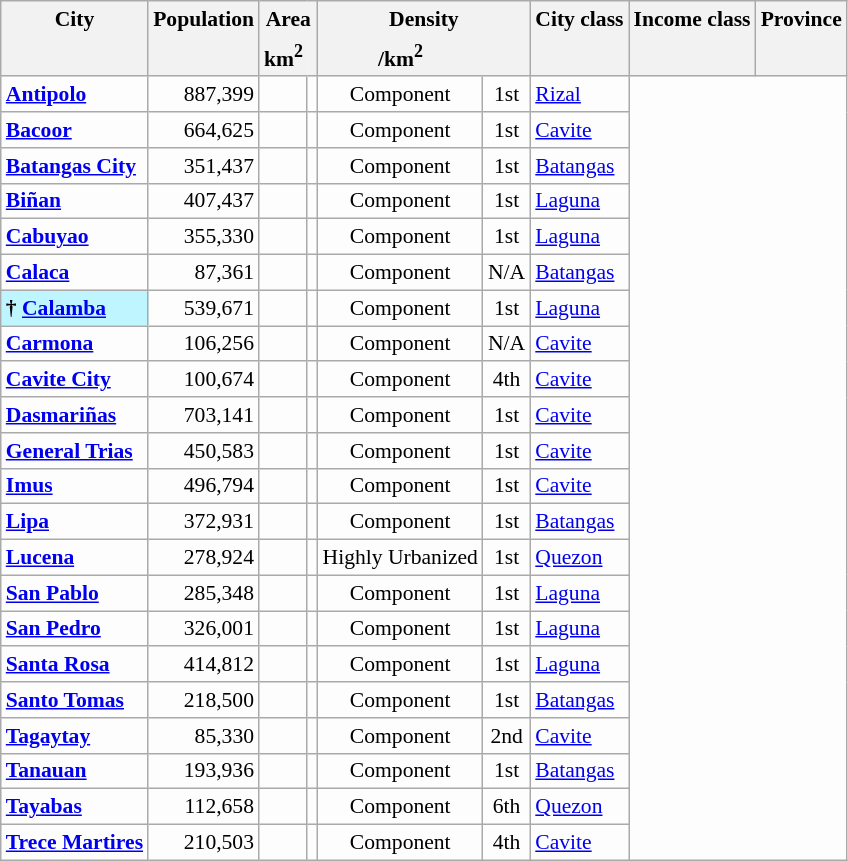<table class="wikitable sortable collapsible" style="text-align:center;background-color:#FDFDFD;font-size:90%;">
<tr>
<th scope="col" style="border-bottom:none;" class="unsortable">City</th>
<th scope="col" style="border-bottom:none;" class="unsortable">Population </th>
<th scope="col" style="border-bottom:none;" class="unsortable" colspan=2>Area</th>
<th scope="col" style="border-bottom:none;" class="unsortable" colspan=2>Density</th>
<th scope="col" style="border-bottom:none;" class="unsortable">City class</th>
<th scope="col" style="border-bottom:none;" class="unsortable">Income class</th>
<th scope="col" style="border-bottom:none;" class="unsortable">Province</th>
</tr>
<tr>
<th scope="col" style="border-top:none;"></th>
<th scope="col" style="border-top:none;"></th>
<th scope="col" style="border-style:hidden hidden solid solid;">km<sup>2</sup></th>
<th scope="col" style="border-style:hidden solid solid hidden;" class="unsortable"></th>
<th scope="col" style="border-style:hidden hidden solid solid;">/km<sup>2</sup></th>
<th scope="col" style="border-style:hidden solid solid hidden;" class="unsortable"></th>
<th scope="col" style="border-top:none;"></th>
<th scope="col" style="border-top:none;"></th>
<th scope="col" style="border-top:none;"></th>
</tr>
<tr>
<th scope="row" style="text-align:left;background-color:initial;"><a href='#'>Antipolo</a></th>
<td style="text-align:right;">887,399</td>
<td></td>
<td></td>
<td style="text-align:center;">Component</td>
<td style="text-align:center;">1st</td>
<td style="text-align:left;"><a href='#'>Rizal</a></td>
</tr>
<tr>
<th scope="row" style="text-align:left;background-color:initial;"><a href='#'>Bacoor</a></th>
<td style="text-align:right;">664,625</td>
<td></td>
<td></td>
<td style="text-align:center;">Component</td>
<td style="text-align:center;">1st</td>
<td style="text-align:left;"><a href='#'>Cavite</a></td>
</tr>
<tr>
<th scope="row" style="text-align:left;background-color:initial;"><a href='#'>Batangas City</a></th>
<td style="text-align:right;">351,437</td>
<td></td>
<td></td>
<td style="text-align:center;">Component</td>
<td style="text-align:center;">1st</td>
<td style="text-align:left;"><a href='#'>Batangas</a></td>
</tr>
<tr>
<th scope="row" style="text-align:left;background-color:initial;"><a href='#'>Biñan</a></th>
<td style="text-align:right;">407,437</td>
<td></td>
<td></td>
<td style="text-align:center;">Component</td>
<td style="text-align:center;">1st</td>
<td style="text-align:left;"><a href='#'>Laguna</a></td>
</tr>
<tr>
<th scope="row" style="text-align:left;background-color:initial;"><a href='#'>Cabuyao</a></th>
<td style="text-align:right;">355,330</td>
<td></td>
<td></td>
<td style="text-align:center;">Component</td>
<td style="text-align:center;">1st</td>
<td style="text-align:left;"><a href='#'>Laguna</a></td>
</tr>
<tr>
<th scope="row" style="text-align:left;background-color:initial;"><a href='#'>Calaca</a></th>
<td style="text-align:right;">87,361</td>
<td></td>
<td></td>
<td style="text-align:center;">Component</td>
<td style="text-align:center;">N/A</td>
<td style="text-align:left;"><a href='#'>Batangas</a></td>
</tr>
<tr>
<th scope="row" style="text-align:left;background-color:#BFF5FF;border-right:0;">† <a href='#'>Calamba</a></th>
<td style="text-align:right;">539,671</td>
<td></td>
<td></td>
<td style="text-align:center;">Component</td>
<td style="text-align:center;">1st</td>
<td style="text-align:left;"><a href='#'>Laguna</a></td>
</tr>
<tr>
<th scope="row" style="text-align:left;background-color:initial;"><a href='#'>Carmona</a></th>
<td style="text-align:right;">106,256</td>
<td></td>
<td></td>
<td style="text-align:center;">Component</td>
<td style="text-align:center;">N/A</td>
<td style="text-align:left;"><a href='#'>Cavite</a></td>
</tr>
<tr>
<th scope="row" style="text-align:left;background-color:initial;"><a href='#'>Cavite City</a></th>
<td style="text-align:right;">100,674</td>
<td></td>
<td></td>
<td style="text-align:center;">Component</td>
<td style="text-align:center;">4th</td>
<td style="text-align:left;"><a href='#'>Cavite</a></td>
</tr>
<tr>
<th scope="row" style="text-align:left;background-color:initial;"><a href='#'>Dasmariñas</a></th>
<td style="text-align:right;">703,141</td>
<td></td>
<td></td>
<td style="text-align:center;">Component</td>
<td style="text-align:center;">1st</td>
<td style="text-align:left;"><a href='#'>Cavite</a></td>
</tr>
<tr>
<th scope="row" style="text-align:left;background-color:initial;"><a href='#'>General Trias</a></th>
<td style="text-align:right;">450,583</td>
<td></td>
<td></td>
<td style="text-align:center;">Component</td>
<td style="text-align:center;">1st</td>
<td style="text-align:left;"><a href='#'>Cavite</a></td>
</tr>
<tr>
<th scope="row" style="text-align:left;background-color:initial;"><a href='#'>Imus</a></th>
<td style="text-align:right;">496,794</td>
<td></td>
<td></td>
<td style="text-align:center;">Component</td>
<td style="text-align:center;">1st</td>
<td style="text-align:left;"><a href='#'>Cavite</a></td>
</tr>
<tr>
<th scope="row" style="text-align:left;background-color:initial;"><a href='#'>Lipa</a></th>
<td style="text-align:right;">372,931</td>
<td></td>
<td></td>
<td style="text-align:center;">Component</td>
<td style="text-align:center;">1st</td>
<td style="text-align:left;"><a href='#'>Batangas</a></td>
</tr>
<tr>
<th scope="row" style="text-align:left;background-color:initial;"><a href='#'>Lucena</a></th>
<td style="text-align:right;">278,924</td>
<td></td>
<td></td>
<td style="text-align:center;">Highly Urbanized</td>
<td style="text-align:center;">1st</td>
<td style="text-align:left;"><a href='#'>Quezon</a></td>
</tr>
<tr>
<th scope="row" style="text-align:left;background-color:initial;"><a href='#'>San Pablo</a></th>
<td style="text-align:right;">285,348</td>
<td></td>
<td></td>
<td style="text-align:center;">Component</td>
<td style="text-align:center;">1st</td>
<td style="text-align:left;"><a href='#'>Laguna</a></td>
</tr>
<tr>
<th scope="row" style="text-align:left;background-color:initial;"><a href='#'>San Pedro</a></th>
<td style="text-align:right;">326,001</td>
<td></td>
<td></td>
<td style="text-align:center;">Component</td>
<td style="text-align:center;">1st</td>
<td style="text-align:left;"><a href='#'>Laguna</a></td>
</tr>
<tr>
<th scope="row" style="text-align:left;background-color:initial;"><a href='#'>Santa Rosa</a></th>
<td style="text-align:right;">414,812</td>
<td></td>
<td></td>
<td style="text-align:center;">Component</td>
<td style="text-align:center;">1st</td>
<td style="text-align:left;"><a href='#'>Laguna</a></td>
</tr>
<tr>
<th scope="row" style="text-align:left;background-color:initial;"><a href='#'>Santo Tomas</a></th>
<td style="text-align:right;">218,500</td>
<td></td>
<td></td>
<td style="text-align:center;">Component</td>
<td style="text-align:center;">1st</td>
<td style="text-align:left;"><a href='#'>Batangas</a></td>
</tr>
<tr>
<th scope="row" style="text-align:left;background-color:initial;"><a href='#'>Tagaytay</a></th>
<td style="text-align:right;">85,330</td>
<td></td>
<td></td>
<td style="text-align:center;">Component</td>
<td style="text-align:center;">2nd</td>
<td style="text-align:left;"><a href='#'>Cavite</a></td>
</tr>
<tr>
<th scope="row" style="text-align:left;background-color:initial;"><a href='#'>Tanauan</a></th>
<td style="text-align:right;">193,936</td>
<td></td>
<td></td>
<td style="text-align:center;">Component</td>
<td style="text-align:center;">1st</td>
<td style="text-align:left;"><a href='#'>Batangas</a></td>
</tr>
<tr>
<th scope="row" style="text-align:left;background-color:initial;"><a href='#'>Tayabas</a></th>
<td style="text-align:right;">112,658</td>
<td></td>
<td></td>
<td style="text-align:center;">Component</td>
<td style="text-align:center;">6th</td>
<td style="text-align:left;"><a href='#'>Quezon</a></td>
</tr>
<tr>
<th scope="row" style="text-align:left;background-color:initial;"><a href='#'>Trece Martires</a></th>
<td style="text-align:right;">210,503</td>
<td></td>
<td></td>
<td style="text-align:center;">Component</td>
<td style="text-align:center;">4th</td>
<td style="text-align:left;"><a href='#'>Cavite</a></td>
</tr>
</table>
